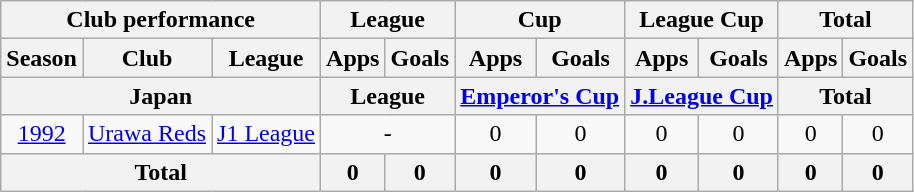<table class="wikitable" style="text-align:center;">
<tr>
<th colspan=3>Club performance</th>
<th colspan=2>League</th>
<th colspan=2>Cup</th>
<th colspan=2>League Cup</th>
<th colspan=2>Total</th>
</tr>
<tr>
<th>Season</th>
<th>Club</th>
<th>League</th>
<th>Apps</th>
<th>Goals</th>
<th>Apps</th>
<th>Goals</th>
<th>Apps</th>
<th>Goals</th>
<th>Apps</th>
<th>Goals</th>
</tr>
<tr>
<th colspan=3>Japan</th>
<th colspan=2>League</th>
<th colspan=2><a href='#'>Emperor's Cup</a></th>
<th colspan=2><a href='#'>J.League Cup</a></th>
<th colspan=2>Total</th>
</tr>
<tr>
<td><a href='#'>1992</a></td>
<td><a href='#'>Urawa Reds</a></td>
<td><a href='#'>J1 League</a></td>
<td colspan="2">-</td>
<td>0</td>
<td>0</td>
<td>0</td>
<td>0</td>
<td>0</td>
<td>0</td>
</tr>
<tr>
<th colspan=3>Total</th>
<th>0</th>
<th>0</th>
<th>0</th>
<th>0</th>
<th>0</th>
<th>0</th>
<th>0</th>
<th>0</th>
</tr>
</table>
